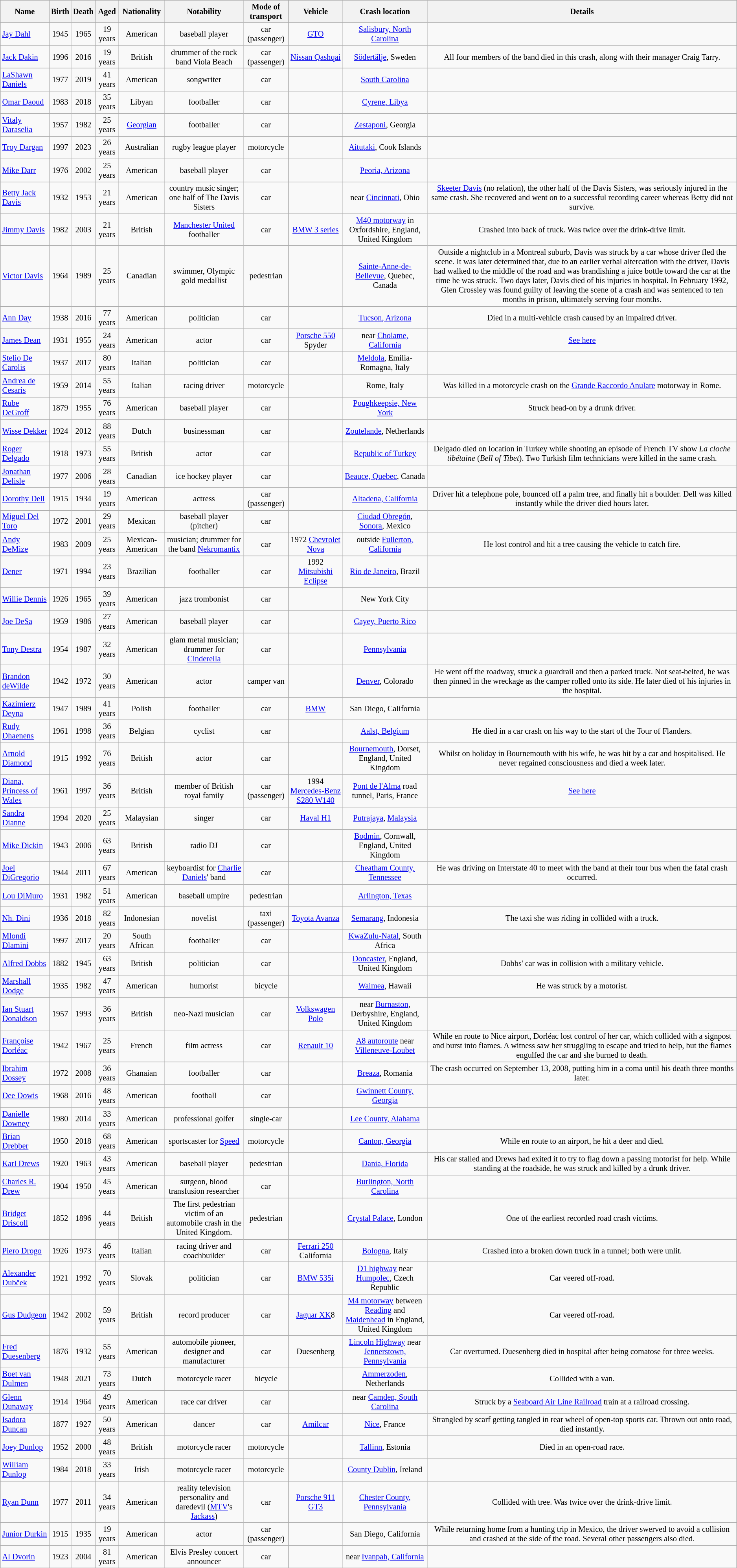<table class="wikitable sortable" style="text-align:center; font-size:85%">
<tr>
<th>Name</th>
<th>Birth</th>
<th>Death</th>
<th>Aged</th>
<th>Nationality</th>
<th>Notability</th>
<th>Mode of transport</th>
<th>Vehicle</th>
<th>Crash location</th>
<th>Details</th>
</tr>
<tr>
<td align="left"><a href='#'>Jay Dahl</a></td>
<td>1945</td>
<td>1965</td>
<td>19 years</td>
<td>American</td>
<td>baseball player</td>
<td>car (passenger)</td>
<td><a href='#'>GTO</a></td>
<td><a href='#'>Salisbury, North Carolina</a></td>
<td></td>
</tr>
<tr>
<td align="left"><a href='#'>Jack Dakin</a></td>
<td>1996</td>
<td>2016</td>
<td>19 years</td>
<td>British</td>
<td>drummer of the rock band Viola Beach</td>
<td>car (passenger)</td>
<td><a href='#'>Nissan Qashqai</a></td>
<td><a href='#'>Södertälje</a>, Sweden</td>
<td>All four members of the band died in this crash, along with their manager Craig Tarry.</td>
</tr>
<tr>
<td align="left"><a href='#'>LaShawn Daniels</a></td>
<td>1977</td>
<td>2019</td>
<td>41 years</td>
<td>American</td>
<td>songwriter</td>
<td>car</td>
<td></td>
<td><a href='#'>South Carolina</a></td>
<td></td>
</tr>
<tr>
<td align="left"><a href='#'>Omar Daoud</a></td>
<td>1983</td>
<td>2018</td>
<td>35 years</td>
<td>Libyan</td>
<td>footballer</td>
<td>car</td>
<td></td>
<td><a href='#'>Cyrene, Libya</a></td>
<td></td>
</tr>
<tr>
<td align="left"><a href='#'>Vitaly Daraselia</a></td>
<td>1957</td>
<td>1982</td>
<td>25 years</td>
<td><a href='#'>Georgian</a></td>
<td>footballer</td>
<td>car</td>
<td></td>
<td><a href='#'>Zestaponi</a>, Georgia</td>
<td></td>
</tr>
<tr>
<td align="left"><a href='#'>Troy Dargan</a></td>
<td>1997</td>
<td>2023</td>
<td>26 years</td>
<td>Australian</td>
<td>rugby league player</td>
<td>motorcycle</td>
<td></td>
<td><a href='#'>Aitutaki</a>, Cook Islands</td>
<td></td>
</tr>
<tr>
<td align="left"><a href='#'>Mike Darr</a></td>
<td>1976</td>
<td>2002</td>
<td>25 years</td>
<td>American</td>
<td>baseball player</td>
<td>car</td>
<td></td>
<td><a href='#'>Peoria, Arizona</a></td>
<td></td>
</tr>
<tr>
<td align="left"><a href='#'>Betty Jack Davis</a></td>
<td>1932</td>
<td>1953</td>
<td>21 years</td>
<td>American</td>
<td>country music singer; one half of The Davis Sisters</td>
<td>car</td>
<td></td>
<td>near <a href='#'>Cincinnati</a>, Ohio</td>
<td><a href='#'>Skeeter Davis</a> (no relation), the other half of the Davis Sisters, was seriously injured in the same crash. She recovered and went on to a successful recording career whereas Betty did not survive.</td>
</tr>
<tr>
<td align="left"><a href='#'>Jimmy Davis</a></td>
<td>1982</td>
<td>2003</td>
<td>21 years</td>
<td>British</td>
<td><a href='#'>Manchester United</a> footballer</td>
<td>car</td>
<td><a href='#'>BMW 3 series</a></td>
<td><a href='#'>M40 motorway</a> in Oxfordshire, England, United Kingdom</td>
<td>Crashed into back of truck. Was twice over the drink-drive limit.</td>
</tr>
<tr>
<td align="left"><a href='#'>Victor Davis</a></td>
<td>1964</td>
<td>1989</td>
<td>25 years</td>
<td>Canadian</td>
<td>swimmer, Olympic gold medallist</td>
<td>pedestrian</td>
<td></td>
<td><a href='#'>Sainte-Anne-de-Bellevue</a>, Quebec, Canada</td>
<td>Outside a nightclub in a Montreal suburb, Davis was struck by a car whose driver fled the scene. It was later determined that, due to an earlier verbal altercation with the driver, Davis had walked to the middle of the road and was brandishing a juice bottle toward the car at the time he was struck. Two days later, Davis died of his injuries in hospital. In February 1992, Glen Crossley was found guilty of leaving the scene of a crash and was sentenced to ten months in prison, ultimately serving four months.</td>
</tr>
<tr>
<td align="left"><a href='#'>Ann Day</a></td>
<td>1938</td>
<td>2016</td>
<td>77 years</td>
<td>American</td>
<td>politician</td>
<td>car</td>
<td></td>
<td><a href='#'>Tucson, Arizona</a></td>
<td>Died in a multi-vehicle crash caused by an impaired driver.</td>
</tr>
<tr>
<td align="left"><a href='#'>James Dean</a></td>
<td>1931</td>
<td>1955</td>
<td>24 years</td>
<td>American</td>
<td>actor</td>
<td>car</td>
<td><a href='#'>Porsche 550</a> Spyder</td>
<td>near <a href='#'>Cholame, California</a></td>
<td><a href='#'>See here</a></td>
</tr>
<tr>
<td align="left"><a href='#'>Stelio De Carolis</a></td>
<td>1937</td>
<td>2017</td>
<td>80 years</td>
<td>Italian</td>
<td>politician</td>
<td>car</td>
<td></td>
<td><a href='#'>Meldola</a>, Emilia-Romagna, Italy</td>
<td></td>
</tr>
<tr>
<td align="left"><a href='#'>Andrea de Cesaris</a></td>
<td>1959</td>
<td>2014</td>
<td>55 years</td>
<td>Italian</td>
<td>racing driver</td>
<td>motorcycle</td>
<td></td>
<td>Rome, Italy</td>
<td>Was killed in a motorcycle crash on the <a href='#'>Grande Raccordo Anulare</a> motorway in Rome.</td>
</tr>
<tr>
<td align="left"><a href='#'>Rube DeGroff</a></td>
<td>1879</td>
<td>1955</td>
<td>76 years</td>
<td>American</td>
<td>baseball player</td>
<td>car</td>
<td></td>
<td><a href='#'>Poughkeepsie, New York</a></td>
<td>Struck head-on by a drunk driver.</td>
</tr>
<tr>
<td align="left"><a href='#'>Wisse Dekker</a></td>
<td>1924</td>
<td>2012</td>
<td>88 years</td>
<td>Dutch</td>
<td>businessman</td>
<td>car</td>
<td></td>
<td><a href='#'>Zoutelande</a>, Netherlands</td>
<td></td>
</tr>
<tr>
<td align="left"><a href='#'>Roger Delgado</a></td>
<td>1918</td>
<td>1973</td>
<td>55 years</td>
<td>British</td>
<td>actor</td>
<td>car</td>
<td></td>
<td><a href='#'>Republic of Turkey</a></td>
<td>Delgado died on location in Turkey while shooting an episode of French TV show <em>La cloche tibétaine</em> (<em>Bell of Tibet</em>). Two Turkish film technicians were killed in the same crash.</td>
</tr>
<tr>
<td align="left"><a href='#'>Jonathan Delisle</a></td>
<td>1977</td>
<td>2006</td>
<td>28 years</td>
<td>Canadian</td>
<td>ice hockey player</td>
<td>car</td>
<td></td>
<td><a href='#'>Beauce, Quebec</a>, Canada</td>
<td></td>
</tr>
<tr>
<td align="left"><a href='#'>Dorothy Dell</a></td>
<td>1915</td>
<td>1934</td>
<td>19 years</td>
<td>American</td>
<td>actress</td>
<td>car (passenger)</td>
<td></td>
<td><a href='#'>Altadena, California</a></td>
<td>Driver hit a telephone pole, bounced off a palm tree, and finally hit a boulder. Dell was killed instantly while the driver died hours later.</td>
</tr>
<tr>
<td align="left"><a href='#'>Miguel Del Toro</a></td>
<td>1972</td>
<td>2001</td>
<td>29 years</td>
<td>Mexican</td>
<td>baseball player (pitcher)</td>
<td>car</td>
<td></td>
<td><a href='#'>Ciudad Obregón</a>, <a href='#'>Sonora</a>, Mexico</td>
</tr>
<tr>
<td align="left"><a href='#'>Andy DeMize</a></td>
<td>1983</td>
<td>2009</td>
<td>25 years</td>
<td>Mexican-American</td>
<td>musician; drummer for the band <a href='#'>Nekromantix</a></td>
<td>car</td>
<td>1972 <a href='#'>Chevrolet Nova</a></td>
<td>outside <a href='#'>Fullerton, California</a></td>
<td>He lost control and hit a tree causing the vehicle to catch fire.</td>
</tr>
<tr>
<td align="left"><a href='#'>Dener</a></td>
<td>1971</td>
<td>1994</td>
<td>23 years</td>
<td>Brazilian</td>
<td>footballer</td>
<td>car</td>
<td>1992 <a href='#'>Mitsubishi Eclipse</a></td>
<td><a href='#'>Rio de Janeiro</a>, Brazil</td>
<td></td>
</tr>
<tr>
<td align="left"><a href='#'>Willie Dennis</a></td>
<td>1926</td>
<td>1965</td>
<td>39 years</td>
<td>American</td>
<td>jazz trombonist</td>
<td>car</td>
<td></td>
<td>New York City</td>
<td></td>
</tr>
<tr>
<td align="left"><a href='#'>Joe DeSa</a></td>
<td>1959</td>
<td>1986</td>
<td>27 years</td>
<td>American</td>
<td>baseball player</td>
<td>car</td>
<td></td>
<td><a href='#'>Cayey, Puerto Rico</a></td>
<td></td>
</tr>
<tr>
<td align="left"><a href='#'>Tony Destra</a></td>
<td>1954</td>
<td>1987</td>
<td>32 years</td>
<td>American</td>
<td>glam metal musician; drummer for <a href='#'>Cinderella</a></td>
<td>car</td>
<td></td>
<td><a href='#'>Pennsylvania</a></td>
<td></td>
</tr>
<tr>
<td align="left"><a href='#'>Brandon deWilde</a></td>
<td>1942</td>
<td>1972</td>
<td>30 years</td>
<td>American</td>
<td>actor</td>
<td>camper van</td>
<td></td>
<td><a href='#'>Denver</a>, Colorado</td>
<td>He went off the roadway, struck a guardrail and then a parked truck. Not seat-belted, he was then pinned in the wreckage as the camper rolled onto its side. He later died of his injuries in the hospital.</td>
</tr>
<tr>
<td align="left"><a href='#'>Kazimierz Deyna</a></td>
<td>1947</td>
<td>1989</td>
<td>41 years</td>
<td>Polish</td>
<td>footballer</td>
<td>car</td>
<td><a href='#'>BMW</a></td>
<td>San Diego, California</td>
<td></td>
</tr>
<tr>
<td align="left"><a href='#'>Rudy Dhaenens</a></td>
<td>1961</td>
<td>1998</td>
<td>36 years</td>
<td>Belgian</td>
<td>cyclist</td>
<td>car</td>
<td></td>
<td><a href='#'>Aalst, Belgium</a></td>
<td>He died in a car crash on his way to the start of the Tour of Flanders.</td>
</tr>
<tr>
<td align="left"><a href='#'>Arnold Diamond</a></td>
<td>1915</td>
<td>1992</td>
<td>76 years</td>
<td>British</td>
<td>actor</td>
<td>car</td>
<td></td>
<td><a href='#'>Bournemouth</a>, Dorset, England, United Kingdom</td>
<td>Whilst on holiday in Bournemouth with his wife, he was hit by a car and hospitalised. He never regained consciousness and died a week later.</td>
</tr>
<tr>
<td align="left"><a href='#'>Diana, Princess of Wales</a></td>
<td>1961</td>
<td>1997</td>
<td>36 years</td>
<td>British</td>
<td>member of British royal family</td>
<td>car (passenger)</td>
<td>1994 <a href='#'>Mercedes-Benz S280 W140</a></td>
<td><a href='#'>Pont de l'Alma</a> road tunnel, Paris, France</td>
<td><a href='#'>See here</a></td>
</tr>
<tr>
<td align="left"><a href='#'>Sandra Dianne</a></td>
<td>1994</td>
<td>2020</td>
<td>25 years</td>
<td>Malaysian</td>
<td>singer</td>
<td>car</td>
<td><a href='#'>Haval H1</a></td>
<td><a href='#'>Putrajaya</a>, <a href='#'>Malaysia</a></td>
<td></td>
</tr>
<tr>
<td align="left"><a href='#'>Mike Dickin</a></td>
<td>1943</td>
<td>2006</td>
<td>63 years</td>
<td>British</td>
<td>radio DJ</td>
<td>car</td>
<td></td>
<td><a href='#'>Bodmin</a>, Cornwall, England, United Kingdom</td>
<td></td>
</tr>
<tr>
<td align="left"><a href='#'>Joel DiGregorio</a></td>
<td>1944</td>
<td>2011</td>
<td>67 years</td>
<td>American</td>
<td>keyboardist for <a href='#'>Charlie Daniels</a>' band</td>
<td>car</td>
<td></td>
<td><a href='#'>Cheatham County, Tennessee</a></td>
<td>He was driving on Interstate 40 to meet with the band at their tour bus when the fatal crash occurred.</td>
</tr>
<tr>
<td align="left"><a href='#'>Lou DiMuro</a></td>
<td>1931</td>
<td>1982</td>
<td>51 years</td>
<td>American</td>
<td>baseball umpire</td>
<td>pedestrian</td>
<td></td>
<td><a href='#'>Arlington, Texas</a></td>
<td></td>
</tr>
<tr>
<td align="left"><a href='#'>Nh. Dini</a></td>
<td>1936</td>
<td>2018</td>
<td>82 years</td>
<td>Indonesian</td>
<td>novelist</td>
<td>taxi (passenger)</td>
<td><a href='#'>Toyota Avanza</a></td>
<td><a href='#'>Semarang</a>, Indonesia</td>
<td>The taxi she was riding in collided with a truck.</td>
</tr>
<tr>
<td align="left"><a href='#'>Mlondi Dlamini</a></td>
<td>1997</td>
<td>2017</td>
<td>20 years</td>
<td>South African</td>
<td>footballer</td>
<td>car</td>
<td></td>
<td><a href='#'>KwaZulu-Natal</a>, South Africa</td>
<td></td>
</tr>
<tr>
<td align="left"><a href='#'>Alfred Dobbs</a></td>
<td>1882</td>
<td>1945</td>
<td>63 years</td>
<td>British</td>
<td>politician</td>
<td>car</td>
<td></td>
<td><a href='#'>Doncaster</a>, England, United Kingdom</td>
<td>Dobbs' car was in collision with a military vehicle.</td>
</tr>
<tr>
<td align="left"><a href='#'>Marshall Dodge</a></td>
<td>1935</td>
<td>1982</td>
<td>47 years</td>
<td>American</td>
<td>humorist</td>
<td>bicycle</td>
<td></td>
<td><a href='#'>Waimea</a>, Hawaii</td>
<td>He was struck by a motorist.</td>
</tr>
<tr>
<td align="left"><a href='#'>Ian Stuart Donaldson</a></td>
<td>1957</td>
<td>1993</td>
<td>36 years</td>
<td>British</td>
<td>neo-Nazi musician</td>
<td>car</td>
<td><a href='#'>Volkswagen Polo</a></td>
<td>near <a href='#'>Burnaston</a>, Derbyshire, England, United Kingdom</td>
<td></td>
</tr>
<tr>
<td align="left"><a href='#'>Françoise Dorléac</a></td>
<td>1942</td>
<td>1967</td>
<td>25 years</td>
<td>French</td>
<td>film actress</td>
<td>car</td>
<td><a href='#'>Renault 10</a></td>
<td><a href='#'>A8 autoroute</a> near <a href='#'>Villeneuve-Loubet</a></td>
<td>While en route to Nice airport, Dorléac lost control of her car, which collided with a signpost and burst into flames. A witness saw her struggling to escape and tried to help, but the flames engulfed the car and she burned to death.</td>
</tr>
<tr>
<td align="left"><a href='#'>Ibrahim Dossey</a></td>
<td>1972</td>
<td>2008</td>
<td>36 years</td>
<td>Ghanaian</td>
<td>footballer</td>
<td>car</td>
<td></td>
<td><a href='#'>Breaza</a>, Romania</td>
<td>The crash occurred on September 13, 2008, putting him in a coma until his death three months later.</td>
</tr>
<tr>
<td align="left"><a href='#'>Dee Dowis</a></td>
<td>1968</td>
<td>2016</td>
<td>48 years</td>
<td>American</td>
<td>football</td>
<td>car</td>
<td></td>
<td><a href='#'>Gwinnett County, Georgia</a></td>
<td></td>
</tr>
<tr>
<td align="left"><a href='#'>Danielle Downey</a></td>
<td>1980</td>
<td>2014</td>
<td>33 years</td>
<td>American</td>
<td>professional golfer</td>
<td>single-car</td>
<td></td>
<td><a href='#'>Lee County, Alabama</a></td>
<td></td>
</tr>
<tr>
<td align="left"><a href='#'>Brian Drebber</a></td>
<td>1950</td>
<td>2018</td>
<td>68 years</td>
<td>American</td>
<td>sportscaster for <a href='#'>Speed</a></td>
<td>motorcycle</td>
<td></td>
<td><a href='#'>Canton, Georgia</a></td>
<td>While en route to an airport, he hit a deer and died.</td>
</tr>
<tr>
<td align="left"><a href='#'>Karl Drews</a></td>
<td>1920</td>
<td>1963</td>
<td>43 years</td>
<td>American</td>
<td>baseball player</td>
<td>pedestrian</td>
<td></td>
<td><a href='#'>Dania, Florida</a></td>
<td>His car stalled and Drews had exited it to try to flag down a passing motorist for help. While standing at the roadside, he was struck and killed by a drunk driver.</td>
</tr>
<tr>
<td align="left"><a href='#'>Charles R. Drew</a></td>
<td>1904</td>
<td>1950</td>
<td>45 years</td>
<td>American</td>
<td>surgeon, blood transfusion researcher</td>
<td>car</td>
<td></td>
<td><a href='#'>Burlington, North Carolina</a></td>
<td></td>
</tr>
<tr>
<td align="left"><a href='#'>Bridget Driscoll</a></td>
<td>1852</td>
<td>1896</td>
<td>44 years</td>
<td>British</td>
<td>The first pedestrian victim of an automobile crash in the United Kingdom.</td>
<td>pedestrian</td>
<td></td>
<td><a href='#'>Crystal Palace</a>, London</td>
<td>One of the earliest recorded road crash victims.</td>
</tr>
<tr>
<td align="left"><a href='#'>Piero Drogo</a></td>
<td>1926</td>
<td>1973</td>
<td>46 years</td>
<td>Italian</td>
<td>racing driver and coachbuilder</td>
<td>car</td>
<td><a href='#'>Ferrari 250</a> California</td>
<td><a href='#'>Bologna</a>, Italy</td>
<td>Crashed into a broken down truck in a tunnel; both were unlit.</td>
</tr>
<tr>
<td align="left"><a href='#'>Alexander Dubček</a></td>
<td>1921</td>
<td>1992</td>
<td>70 years</td>
<td>Slovak</td>
<td>politician</td>
<td>car</td>
<td><a href='#'>BMW 535i</a></td>
<td><a href='#'>D1 highway</a> near <a href='#'>Humpolec</a>, Czech Republic</td>
<td>Car veered off-road.</td>
</tr>
<tr>
<td align="left"><a href='#'>Gus Dudgeon</a></td>
<td>1942</td>
<td>2002</td>
<td>59 years</td>
<td>British</td>
<td>record producer</td>
<td>car</td>
<td><a href='#'>Jaguar XK</a>8</td>
<td><a href='#'>M4 motorway</a> between <a href='#'>Reading</a> and <a href='#'>Maidenhead</a> in England, United Kingdom</td>
<td>Car veered off-road.</td>
</tr>
<tr>
<td align="left"><a href='#'>Fred Duesenberg</a></td>
<td>1876</td>
<td>1932</td>
<td>55 years</td>
<td>American</td>
<td>automobile pioneer, designer and manufacturer</td>
<td>car</td>
<td>Duesenberg</td>
<td><a href='#'>Lincoln Highway</a> near <a href='#'>Jennerstown, Pennsylvania</a></td>
<td>Car overturned. Duesenberg died in hospital after being comatose for three weeks.</td>
</tr>
<tr>
<td align="left"><a href='#'>Boet van Dulmen</a></td>
<td>1948</td>
<td>2021</td>
<td>73 years</td>
<td>Dutch</td>
<td>motorcycle racer</td>
<td>bicycle</td>
<td></td>
<td><a href='#'>Ammerzoden</a>, Netherlands</td>
<td>Collided with a van.</td>
</tr>
<tr>
<td align="left"><a href='#'>Glenn Dunaway</a></td>
<td>1914</td>
<td>1964</td>
<td>49 years</td>
<td>American</td>
<td>race car driver</td>
<td>car</td>
<td></td>
<td>near <a href='#'>Camden, South Carolina</a></td>
<td>Struck by a <a href='#'>Seaboard Air Line Railroad</a> train at a railroad crossing.</td>
</tr>
<tr>
<td align="left"><a href='#'>Isadora Duncan</a></td>
<td>1877</td>
<td>1927</td>
<td>50 years</td>
<td>American</td>
<td>dancer</td>
<td>car</td>
<td><a href='#'>Amilcar</a></td>
<td><a href='#'>Nice</a>, France</td>
<td>Strangled by scarf getting tangled in rear wheel of open-top sports car. Thrown out onto road, died instantly.</td>
</tr>
<tr>
<td align="left"><a href='#'>Joey Dunlop</a></td>
<td>1952</td>
<td>2000</td>
<td>48 years</td>
<td>British</td>
<td>motorcycle racer</td>
<td>motorcycle</td>
<td></td>
<td><a href='#'>Tallinn</a>, Estonia</td>
<td>Died in an open-road race.</td>
</tr>
<tr>
<td align="left"><a href='#'>William Dunlop</a></td>
<td>1984</td>
<td>2018</td>
<td>33 years</td>
<td>Irish</td>
<td>motorcycle racer</td>
<td>motorcycle</td>
<td></td>
<td><a href='#'>County Dublin</a>, Ireland</td>
<td></td>
</tr>
<tr>
<td align="left"><a href='#'>Ryan Dunn</a></td>
<td>1977</td>
<td>2011</td>
<td>34 years</td>
<td>American</td>
<td>reality television personality and daredevil (<a href='#'>MTV</a>'s <a href='#'>Jackass</a>)</td>
<td>car</td>
<td><a href='#'>Porsche 911 GT3</a></td>
<td><a href='#'>Chester County, Pennsylvania</a></td>
<td>Collided with tree. Was twice over the drink-drive limit.</td>
</tr>
<tr>
<td align="left"><a href='#'>Junior Durkin</a></td>
<td>1915</td>
<td>1935</td>
<td>19 years</td>
<td>American</td>
<td>actor</td>
<td>car (passenger)</td>
<td></td>
<td>San Diego, California</td>
<td>While returning home from a hunting trip in Mexico, the driver swerved to avoid a collision and crashed at the side of the road. Several other passengers also died.</td>
</tr>
<tr>
<td align="left"><a href='#'>Al Dvorin</a></td>
<td>1923</td>
<td>2004</td>
<td>81 years</td>
<td>American</td>
<td>Elvis Presley concert announcer</td>
<td>car</td>
<td></td>
<td>near <a href='#'>Ivanpah, California</a></td>
<td></td>
</tr>
</table>
